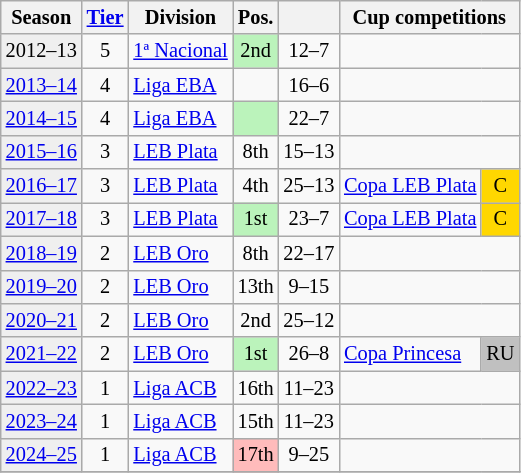<table class="wikitable" style="font-size:85%; text-align:center">
<tr>
<th>Season</th>
<th><a href='#'>Tier</a></th>
<th>Division</th>
<th>Pos.</th>
<th></th>
<th colspan="2">Cup competitions</th>
</tr>
<tr>
<td style="background-color:#efefef">2012–13</td>
<td>5</td>
<td style="text-align:left"><a href='#'>1ª Nacional</a></td>
<td style="background-color:#BBF3BB">2nd</td>
<td>12–7</td>
<td colspan="2"></td>
</tr>
<tr>
<td style="background-color:#efefef"><a href='#'>2013–14</a></td>
<td>4</td>
<td style="text-align:left"><a href='#'>Liga EBA</a></td>
<td></td>
<td>16–6</td>
<td colspan="2"></td>
</tr>
<tr>
<td style="background-color:#efefef"><a href='#'>2014–15</a></td>
<td>4</td>
<td style="text-align:left"><a href='#'>Liga EBA</a></td>
<td style="background-color:#BBF3BB"></td>
<td>22–7</td>
<td colspan="2"></td>
</tr>
<tr>
<td style="background-color:#efefef"><a href='#'>2015–16</a></td>
<td>3</td>
<td style="text-align:left"><a href='#'>LEB Plata</a></td>
<td>8th</td>
<td>15–13</td>
<td colspan="2"></td>
</tr>
<tr>
<td style="background-color:#efefef"><a href='#'>2016–17</a></td>
<td>3</td>
<td style="text-align:left"><a href='#'>LEB Plata</a></td>
<td>4th</td>
<td>25–13</td>
<td style="text-align:left"><a href='#'>Copa LEB Plata</a></td>
<td style="background-color:gold">C</td>
</tr>
<tr>
<td style="background-color:#efefef"><a href='#'>2017–18</a></td>
<td>3</td>
<td style="text-align:left"><a href='#'>LEB Plata</a></td>
<td style="background-color:#BBF3BB">1st</td>
<td>23–7</td>
<td style="text-align:left"><a href='#'>Copa LEB Plata</a></td>
<td style="background-color:gold">C</td>
</tr>
<tr>
<td style="background-color:#efefef"><a href='#'>2018–19</a></td>
<td>2</td>
<td style="text-align:left"><a href='#'>LEB Oro</a></td>
<td>8th</td>
<td>22–17</td>
<td colspan="2"></td>
</tr>
<tr>
<td style="background-color:#efefef"><a href='#'>2019–20</a></td>
<td>2</td>
<td style="text-align:left"><a href='#'>LEB Oro</a></td>
<td>13th</td>
<td>9–15</td>
<td colspan="2"></td>
</tr>
<tr>
<td style="background-color:#efefef"><a href='#'>2020–21</a></td>
<td>2</td>
<td style="text-align:left"><a href='#'>LEB Oro</a></td>
<td>2nd</td>
<td>25–12</td>
<td colspan="2"></td>
</tr>
<tr>
<td style="background-color:#efefef"><a href='#'>2021–22</a></td>
<td>2</td>
<td style="text-align:left"><a href='#'>LEB Oro</a></td>
<td style="background-color:#BBF3BB">1st</td>
<td>26–8</td>
<td style="text-align:left"><a href='#'>Copa Princesa</a></td>
<td style="background-color:silver">RU</td>
</tr>
<tr>
<td style="background-color:#efefef"><a href='#'>2022–23</a></td>
<td>1</td>
<td style="text-align:left"><a href='#'>Liga ACB</a></td>
<td>16th</td>
<td>11–23</td>
<td colspan="2"></td>
</tr>
<tr>
<td style="background-color:#efefef"><a href='#'>2023–24</a></td>
<td>1</td>
<td style="text-align:left"><a href='#'>Liga ACB</a></td>
<td>15th</td>
<td>11–23</td>
<td colspan="2"></td>
</tr>
<tr>
<td style="background-color:#efefef"><a href='#'>2024–25</a></td>
<td>1</td>
<td style="text-align:left"><a href='#'>Liga ACB</a></td>
<td style="background-color:#FFBBBB">17th</td>
<td>9–25</td>
<td colspan="2"></td>
</tr>
<tr>
</tr>
</table>
